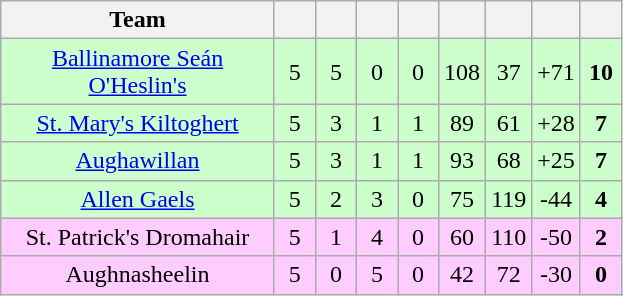<table class="wikitable" style="text-align:center">
<tr>
<th style="width:175px;">Team</th>
<th width="20"></th>
<th width="20"></th>
<th width="20"></th>
<th width="20"></th>
<th width="20"></th>
<th width="20"></th>
<th width="20"></th>
<th width="20"></th>
</tr>
<tr style="background:#cfc;">
<td><a href='#'>Ballinamore Seán O'Heslin's</a></td>
<td>5</td>
<td>5</td>
<td>0</td>
<td>0</td>
<td>108</td>
<td>37</td>
<td>+71</td>
<td><strong>10</strong></td>
</tr>
<tr style="background:#cfc;">
<td><a href='#'>St. Mary's Kiltoghert</a></td>
<td>5</td>
<td>3</td>
<td>1</td>
<td>1</td>
<td>89</td>
<td>61</td>
<td>+28</td>
<td><strong>7</strong></td>
</tr>
<tr style="background:#cfc;">
<td><a href='#'>Aughawillan</a></td>
<td>5</td>
<td>3</td>
<td>1</td>
<td>1</td>
<td>93</td>
<td>68</td>
<td>+25</td>
<td><strong>7</strong></td>
</tr>
<tr style="background:#cfc;">
<td><a href='#'>Allen Gaels</a></td>
<td>5</td>
<td>2</td>
<td>3</td>
<td>0</td>
<td>75</td>
<td>119</td>
<td>-44</td>
<td><strong>4</strong></td>
</tr>
<tr style="background:#fcf;">
<td>St. Patrick's Dromahair</td>
<td>5</td>
<td>1</td>
<td>4</td>
<td>0</td>
<td>60</td>
<td>110</td>
<td>-50</td>
<td><strong>2</strong></td>
</tr>
<tr style="background:#fcf;">
<td>Aughnasheelin</td>
<td>5</td>
<td>0</td>
<td>5</td>
<td>0</td>
<td>42</td>
<td>72</td>
<td>-30</td>
<td><strong>0</strong></td>
</tr>
</table>
